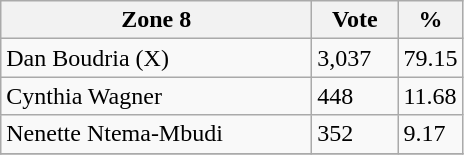<table class="wikitable">
<tr>
<th bgcolor="#DDDDFF" width="200px">Zone 8</th>
<th bgcolor="#DDDDFF" width="50px">Vote</th>
<th bgcolor="#DDDDFF" width="30px">%</th>
</tr>
<tr>
<td>Dan Boudria (X)</td>
<td>3,037</td>
<td>79.15</td>
</tr>
<tr>
<td>Cynthia Wagner</td>
<td>448</td>
<td>11.68</td>
</tr>
<tr>
<td>Nenette Ntema-Mbudi</td>
<td>352</td>
<td>9.17</td>
</tr>
<tr>
</tr>
</table>
